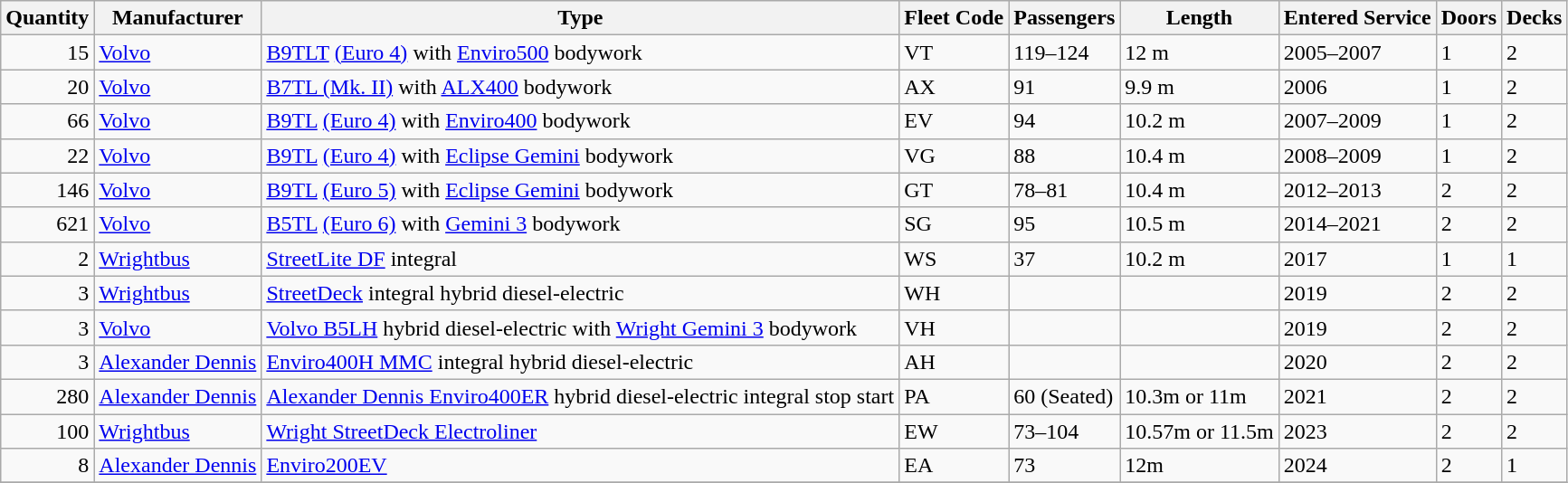<table class="wikitable">
<tr>
<th>Quantity</th>
<th>Manufacturer</th>
<th>Type</th>
<th>Fleet Code</th>
<th>Passengers</th>
<th>Length</th>
<th>Entered Service</th>
<th>Doors</th>
<th>Decks</th>
</tr>
<tr>
<td style="text-align:right;">15</td>
<td><a href='#'>Volvo</a></td>
<td><a href='#'>B9TLT</a> <a href='#'>(Euro 4)</a> with <a href='#'>Enviro500</a> bodywork</td>
<td>VT</td>
<td>119–124</td>
<td>12 m</td>
<td>2005–2007</td>
<td>1</td>
<td>2</td>
</tr>
<tr>
<td style="text-align:right;">20</td>
<td><a href='#'>Volvo</a></td>
<td><a href='#'>B7TL (Mk. II)</a> with <a href='#'>ALX400</a> bodywork</td>
<td>AX</td>
<td>91</td>
<td>9.9 m</td>
<td>2006</td>
<td>1</td>
<td>2</td>
</tr>
<tr>
<td style="text-align:right;">66</td>
<td><a href='#'>Volvo</a></td>
<td><a href='#'>B9TL</a> <a href='#'>(Euro 4)</a> with <a href='#'>Enviro400</a> bodywork</td>
<td>EV</td>
<td>94</td>
<td>10.2 m</td>
<td>2007–2009</td>
<td>1</td>
<td>2</td>
</tr>
<tr>
<td style="text-align:right;">22</td>
<td><a href='#'>Volvo</a></td>
<td><a href='#'>B9TL</a> <a href='#'>(Euro 4)</a> with <a href='#'>Eclipse Gemini</a> bodywork</td>
<td>VG</td>
<td>88</td>
<td>10.4 m</td>
<td>2008–2009</td>
<td>1</td>
<td>2</td>
</tr>
<tr>
<td style="text-align:right;">146</td>
<td><a href='#'>Volvo</a></td>
<td><a href='#'>B9TL</a> <a href='#'>(Euro 5)</a> with <a href='#'>Eclipse Gemini</a> bodywork</td>
<td>GT</td>
<td>78–81</td>
<td>10.4 m</td>
<td>2012–2013</td>
<td>2</td>
<td>2</td>
</tr>
<tr>
<td style="text-align:right;">621</td>
<td><a href='#'>Volvo</a></td>
<td><a href='#'>B5TL</a> <a href='#'>(Euro 6)</a> with <a href='#'>Gemini 3</a> bodywork</td>
<td>SG</td>
<td>95</td>
<td>10.5 m</td>
<td>2014–2021</td>
<td>2</td>
<td>2</td>
</tr>
<tr>
<td style="text-align:right;">2</td>
<td><a href='#'>Wrightbus</a></td>
<td><a href='#'>StreetLite DF</a> integral</td>
<td>WS</td>
<td>37</td>
<td>10.2 m</td>
<td>2017</td>
<td>1</td>
<td>1</td>
</tr>
<tr>
<td style="text-align:right;">3</td>
<td><a href='#'>Wrightbus</a></td>
<td><a href='#'>StreetDeck</a> integral hybrid diesel-electric</td>
<td>WH</td>
<td></td>
<td></td>
<td>2019</td>
<td>2</td>
<td>2</td>
</tr>
<tr>
<td style="text-align:right;">3</td>
<td><a href='#'>Volvo</a></td>
<td><a href='#'>Volvo B5LH</a> hybrid diesel-electric with <a href='#'>Wright Gemini 3</a> bodywork</td>
<td>VH</td>
<td></td>
<td></td>
<td>2019</td>
<td>2</td>
<td>2</td>
</tr>
<tr>
<td style="text-align:right;">3</td>
<td><a href='#'>Alexander Dennis</a></td>
<td><a href='#'>Enviro400H MMC</a> integral hybrid diesel-electric</td>
<td>AH</td>
<td></td>
<td></td>
<td>2020</td>
<td>2</td>
<td>2</td>
</tr>
<tr>
<td style="text-align:right;">280</td>
<td><a href='#'>Alexander Dennis</a></td>
<td><a href='#'>Alexander Dennis Enviro400ER</a> hybrid diesel-electric integral stop start</td>
<td>PA</td>
<td>60 (Seated)</td>
<td>10.3m or 11m</td>
<td>2021</td>
<td>2</td>
<td>2</td>
</tr>
<tr>
<td style="text-align:right;">100</td>
<td><a href='#'>Wrightbus</a></td>
<td><a href='#'>Wright StreetDeck Electroliner</a></td>
<td>EW</td>
<td>73–104</td>
<td>10.57m or 11.5m</td>
<td>2023</td>
<td>2</td>
<td>2</td>
</tr>
<tr>
<td style="text-align:right;">8</td>
<td><a href='#'>Alexander Dennis</a></td>
<td><a href='#'>Enviro200EV</a></td>
<td>EA</td>
<td>73</td>
<td>12m</td>
<td>2024</td>
<td>2</td>
<td>1</td>
</tr>
<tr>
</tr>
</table>
